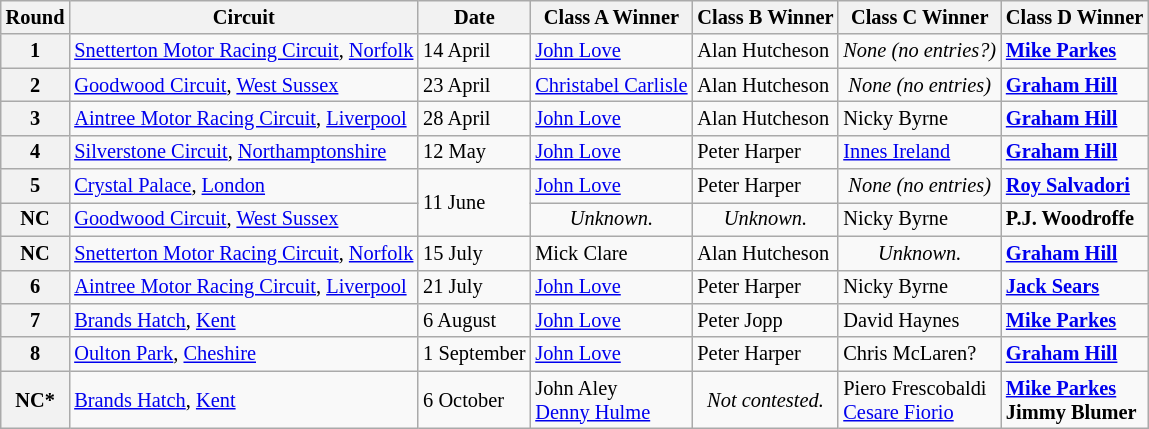<table class="wikitable" style="font-size: 85%;">
<tr>
<th colspan=2>Round</th>
<th>Circuit</th>
<th>Date</th>
<th>Class A Winner</th>
<th>Class B Winner</th>
<th>Class C Winner</th>
<th>Class D Winner</th>
</tr>
<tr>
<th colspan=2>1</th>
<td><a href='#'>Snetterton Motor Racing Circuit</a>, <a href='#'>Norfolk</a></td>
<td>14 April</td>
<td> <a href='#'>John Love</a></td>
<td> Alan Hutcheson</td>
<td align=center><em>None (no entries?)</em></td>
<td> <strong><a href='#'>Mike Parkes</a></strong></td>
</tr>
<tr>
<th colspan=2>2</th>
<td><a href='#'>Goodwood Circuit</a>, <a href='#'>West Sussex</a></td>
<td>23 April</td>
<td> <a href='#'>Christabel Carlisle</a></td>
<td> Alan Hutcheson</td>
<td align=center><em>None (no entries)</em></td>
<td> <strong><a href='#'>Graham Hill</a></strong></td>
</tr>
<tr>
<th colspan=2>3</th>
<td><a href='#'>Aintree Motor Racing Circuit</a>, <a href='#'>Liverpool</a></td>
<td>28 April</td>
<td> <a href='#'>John Love</a></td>
<td> Alan Hutcheson</td>
<td> Nicky Byrne</td>
<td> <strong><a href='#'>Graham Hill</a></strong></td>
</tr>
<tr>
<th colspan=2>4</th>
<td><a href='#'>Silverstone Circuit</a>, <a href='#'>Northamptonshire</a></td>
<td>12 May</td>
<td> <a href='#'>John Love</a></td>
<td> Peter Harper</td>
<td> <a href='#'>Innes Ireland</a></td>
<td> <strong><a href='#'>Graham Hill</a></strong></td>
</tr>
<tr>
<th colspan=2>5</th>
<td><a href='#'>Crystal Palace</a>, <a href='#'>London</a></td>
<td rowspan=2>11 June</td>
<td> <a href='#'>John Love</a></td>
<td> Peter Harper</td>
<td align=center><em>None (no entries)</em></td>
<td> <strong><a href='#'>Roy Salvadori</a></strong></td>
</tr>
<tr>
<th colspan=2>NC</th>
<td><a href='#'>Goodwood Circuit</a>, <a href='#'>West Sussex</a></td>
<td align=center><em>Unknown.</em></td>
<td align=center><em>Unknown.</em></td>
<td> Nicky Byrne</td>
<td> <strong>P.J. Woodroffe</strong></td>
</tr>
<tr>
<th colspan=2>NC</th>
<td><a href='#'>Snetterton Motor Racing Circuit</a>, <a href='#'>Norfolk</a></td>
<td>15 July</td>
<td> Mick Clare</td>
<td> Alan Hutcheson</td>
<td align=center><em>Unknown.</em></td>
<td> <strong><a href='#'>Graham Hill</a></strong></td>
</tr>
<tr>
<th colspan=2>6</th>
<td><a href='#'>Aintree Motor Racing Circuit</a>, <a href='#'>Liverpool</a></td>
<td>21 July</td>
<td> <a href='#'>John Love</a></td>
<td> Peter Harper</td>
<td> Nicky Byrne</td>
<td> <strong><a href='#'>Jack Sears</a></strong></td>
</tr>
<tr>
<th colspan=2>7</th>
<td><a href='#'>Brands Hatch</a>, <a href='#'>Kent</a></td>
<td>6 August</td>
<td> <a href='#'>John Love</a></td>
<td> Peter Jopp</td>
<td> David Haynes</td>
<td> <strong><a href='#'>Mike Parkes</a></strong></td>
</tr>
<tr>
<th colspan=2>8</th>
<td><a href='#'>Oulton Park</a>, <a href='#'>Cheshire</a></td>
<td>1 September</td>
<td> <a href='#'>John Love</a></td>
<td> Peter Harper</td>
<td> Chris McLaren?</td>
<td> <strong><a href='#'>Graham Hill</a></strong></td>
</tr>
<tr>
<th colspan=2>NC*</th>
<td><a href='#'>Brands Hatch</a>, <a href='#'>Kent</a></td>
<td>6 October</td>
<td> John Aley<br> <a href='#'>Denny Hulme</a></td>
<td align=center><em>Not contested.</em></td>
<td> Piero Frescobaldi<br> <a href='#'>Cesare Fiorio</a></td>
<td> <strong><a href='#'>Mike Parkes</a></strong><br> <strong>Jimmy Blumer</strong></td>
</tr>
</table>
